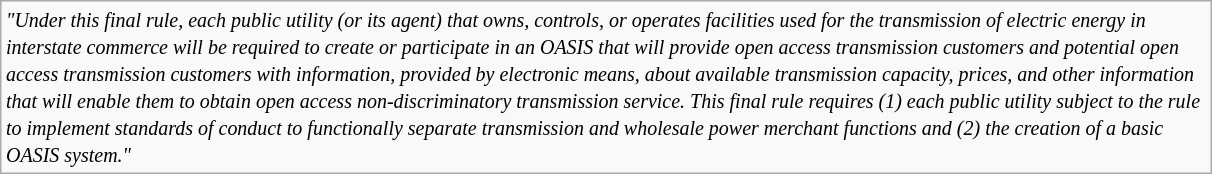<table class="wikitable" style="margin: 1em auto 1em auto">
<tr>
<td width="800"><small><em>"Under this final rule, each public utility (or its agent) that owns, controls, or operates facilities used for the transmission of electric energy in interstate commerce will be required to create or participate in an OASIS that will provide open access transmission customers and potential open access transmission customers with information, provided by electronic means, about available transmission capacity, prices, and other information that will enable them to obtain open access non-discriminatory transmission service.  This final rule requires (1) each public utility subject to the rule to implement standards of conduct to functionally separate transmission and wholesale power merchant functions and (2) the creation of a basic OASIS system."</em></small></td>
</tr>
</table>
